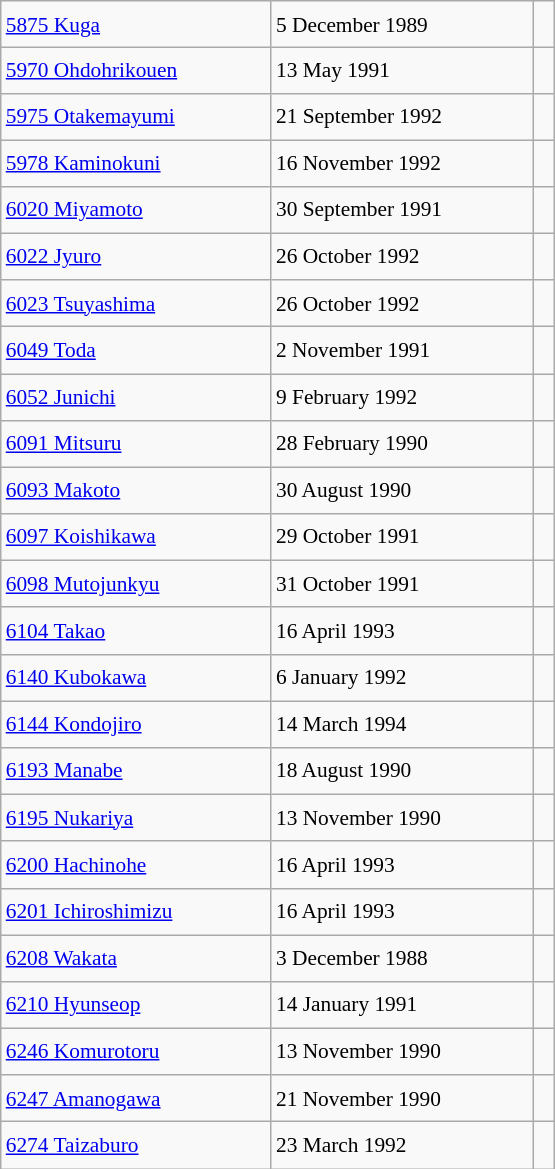<table class="wikitable" style="font-size: 89%; float: left; width: 26em; margin-right: 1em; line-height: 1.65em">
<tr>
<td><a href='#'>5875 Kuga</a></td>
<td>5 December 1989</td>
<td><small></small> </td>
</tr>
<tr>
<td><a href='#'>5970 Ohdohrikouen</a></td>
<td>13 May 1991</td>
<td><small></small></td>
</tr>
<tr>
<td><a href='#'>5975 Otakemayumi</a></td>
<td>21 September 1992</td>
<td><small></small> </td>
</tr>
<tr>
<td><a href='#'>5978 Kaminokuni</a></td>
<td>16 November 1992</td>
<td><small></small> </td>
</tr>
<tr>
<td><a href='#'>6020 Miyamoto</a></td>
<td>30 September 1991</td>
<td><small></small> </td>
</tr>
<tr>
<td><a href='#'>6022 Jyuro</a></td>
<td>26 October 1992</td>
<td><small></small> </td>
</tr>
<tr>
<td><a href='#'>6023 Tsuyashima</a></td>
<td>26 October 1992</td>
<td><small></small> </td>
</tr>
<tr>
<td><a href='#'>6049 Toda</a></td>
<td>2 November 1991</td>
<td><small></small> </td>
</tr>
<tr>
<td><a href='#'>6052 Junichi</a></td>
<td>9 February 1992</td>
<td><small></small> </td>
</tr>
<tr>
<td><a href='#'>6091 Mitsuru</a></td>
<td>28 February 1990</td>
<td><small></small> </td>
</tr>
<tr>
<td><a href='#'>6093 Makoto</a></td>
<td>30 August 1990</td>
<td><small></small> </td>
</tr>
<tr>
<td><a href='#'>6097 Koishikawa</a></td>
<td>29 October 1991</td>
<td><small></small> </td>
</tr>
<tr>
<td><a href='#'>6098 Mutojunkyu</a></td>
<td>31 October 1991</td>
<td><small></small> </td>
</tr>
<tr>
<td><a href='#'>6104 Takao</a></td>
<td>16 April 1993</td>
<td><small></small> </td>
</tr>
<tr>
<td><a href='#'>6140 Kubokawa</a></td>
<td>6 January 1992</td>
<td><small></small> </td>
</tr>
<tr>
<td><a href='#'>6144 Kondojiro</a></td>
<td>14 March 1994</td>
<td><small></small> </td>
</tr>
<tr>
<td><a href='#'>6193 Manabe</a></td>
<td>18 August 1990</td>
<td><small></small> </td>
</tr>
<tr>
<td><a href='#'>6195 Nukariya</a></td>
<td>13 November 1990</td>
<td><small></small> </td>
</tr>
<tr>
<td><a href='#'>6200 Hachinohe</a></td>
<td>16 April 1993</td>
<td><small></small> </td>
</tr>
<tr>
<td><a href='#'>6201 Ichiroshimizu</a></td>
<td>16 April 1993</td>
<td><small></small> </td>
</tr>
<tr>
<td><a href='#'>6208 Wakata</a></td>
<td>3 December 1988</td>
<td><small></small> </td>
</tr>
<tr>
<td><a href='#'>6210 Hyunseop</a></td>
<td>14 January 1991</td>
<td><small></small> </td>
</tr>
<tr>
<td><a href='#'>6246 Komurotoru</a></td>
<td>13 November 1990</td>
<td><small></small> </td>
</tr>
<tr>
<td><a href='#'>6247 Amanogawa</a></td>
<td>21 November 1990</td>
<td><small></small> </td>
</tr>
<tr>
<td><a href='#'>6274 Taizaburo</a></td>
<td>23 March 1992</td>
<td><small></small> </td>
</tr>
</table>
